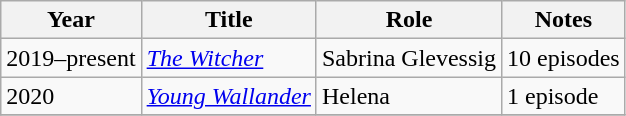<table class="wikitable sortable">
<tr>
<th>Year</th>
<th>Title</th>
<th>Role</th>
<th class="unsortable">Notes</th>
</tr>
<tr>
<td>2019–present</td>
<td><em><a href='#'>The Witcher</a></em></td>
<td>Sabrina Glevessig</td>
<td>10 episodes</td>
</tr>
<tr>
<td>2020</td>
<td><em><a href='#'>Young Wallander</a></em></td>
<td>Helena</td>
<td>1 episode</td>
</tr>
<tr>
</tr>
</table>
